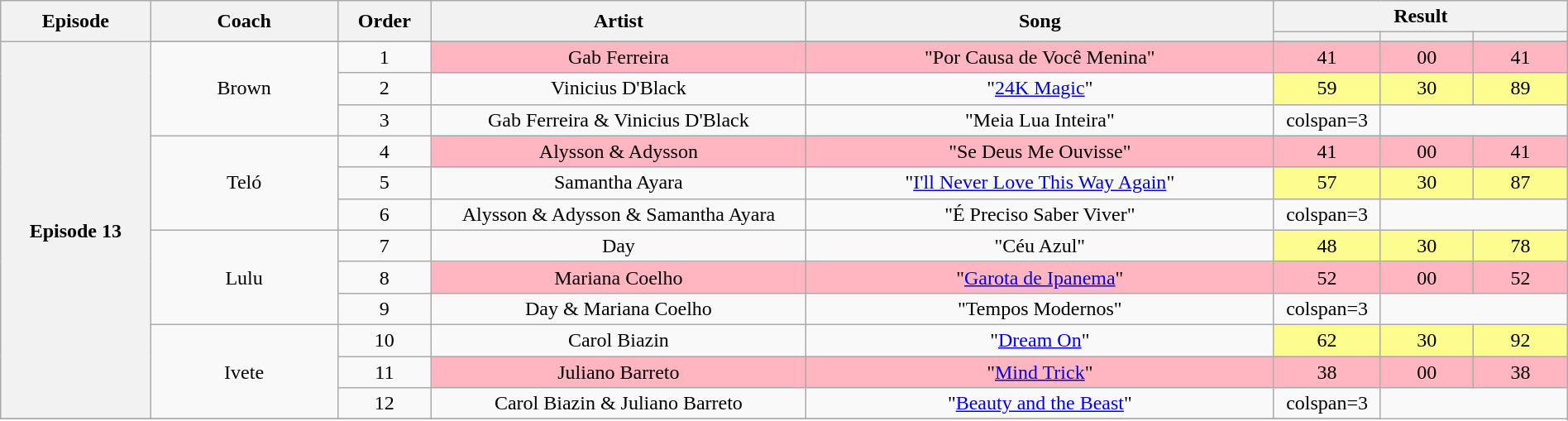<table class="wikitable" style="text-align:center; width:100%;">
<tr>
<th scope="col" width="08%" rowspan=2>Episode</th>
<th scope="col" width="10%" rowspan=2>Coach</th>
<th scope="col" width="05%" rowspan=2>Order</th>
<th scope="col" width="20%" rowspan=2>Artist</th>
<th scope="col" width="25%" rowspan=2>Song</th>
<th scope="col" width="15%" colspan=3>Result</th>
</tr>
<tr>
<th scope="col" width="05%"></th>
<th scope="col" width="05%"></th>
<th scope="col" width="05%"></th>
</tr>
<tr>
<th scope="col" rowspan=13>Episode 13<br></th>
</tr>
<tr>
<td rowspan=3>Brown</td>
<td>1</td>
<td bgcolor=FFB6C1>Gab Ferreira</td>
<td bgcolor=FFB6C1>"Por Causa de Você Menina"</td>
<td bgcolor=FFB6C1>41</td>
<td bgcolor=FFB6C1>00</td>
<td bgcolor=FFB6C1>41</td>
</tr>
<tr>
<td>2</td>
<td>Vinicius D'Black</td>
<td>"<a href='#'>24K Magic</a>"</td>
<td bgcolor=FDFC8F>59</td>
<td bgcolor=FDFC8F>30</td>
<td bgcolor=FDFC8F>89</td>
</tr>
<tr>
<td>3</td>
<td>Gab Ferreira & Vinicius D'Black</td>
<td>"Meia Lua Inteira"</td>
<td>colspan=3 </td>
</tr>
<tr>
<td rowspan=3>Teló</td>
<td>4</td>
<td bgcolor=FFB6C1>Alysson & Adysson</td>
<td bgcolor=FFB6C1>"Se Deus Me Ouvisse"</td>
<td bgcolor=FFB6C1>41</td>
<td bgcolor=FFB6C1>00</td>
<td bgcolor=FFB6C1>41</td>
</tr>
<tr>
<td>5</td>
<td>Samantha Ayara</td>
<td>"<a href='#'>I'll Never Love This Way Again</a>"</td>
<td bgcolor=FDFC8F>57</td>
<td bgcolor=FDFC8F>30</td>
<td bgcolor=FDFC8F>87</td>
</tr>
<tr>
<td>6</td>
<td>Alysson & Adysson & Samantha Ayara</td>
<td>"É Preciso Saber Viver"</td>
<td>colspan=3 </td>
</tr>
<tr>
<td rowspan=3>Lulu</td>
<td>7</td>
<td>Day</td>
<td>"Céu Azul"</td>
<td bgcolor=FDFC8F>48</td>
<td bgcolor=FDFC8F>30</td>
<td bgcolor=FDFC8F>78</td>
</tr>
<tr>
<td>8</td>
<td bgcolor=FFB6C1>Mariana Coelho</td>
<td bgcolor=FFB6C1>"<a href='#'>Garota de Ipanema</a>"</td>
<td bgcolor=FFB6C1>52</td>
<td bgcolor=FFB6C1>00</td>
<td bgcolor=FFB6C1>52</td>
</tr>
<tr>
<td>9</td>
<td>Day & Mariana Coelho</td>
<td>"Tempos Modernos"</td>
<td>colspan=3 </td>
</tr>
<tr>
<td rowspan=3>Ivete</td>
<td>10</td>
<td>Carol Biazin</td>
<td>"<a href='#'>Dream On</a>"</td>
<td bgcolor=FDFC8F>62</td>
<td bgcolor=FDFC8F>30</td>
<td bgcolor=FDFC8F>92</td>
</tr>
<tr>
<td>11</td>
<td bgcolor=FFB6C1>Juliano Barreto</td>
<td bgcolor=FFB6C1>"<a href='#'>Mind Trick</a>"</td>
<td bgcolor=FFB6C1>38</td>
<td bgcolor=FFB6C1>00</td>
<td bgcolor=FFB6C1>38</td>
</tr>
<tr>
<td>12</td>
<td>Carol Biazin & Juliano Barreto</td>
<td>"<a href='#'>Beauty and the Beast</a>"</td>
<td>colspan=3 </td>
</tr>
<tr>
</tr>
</table>
